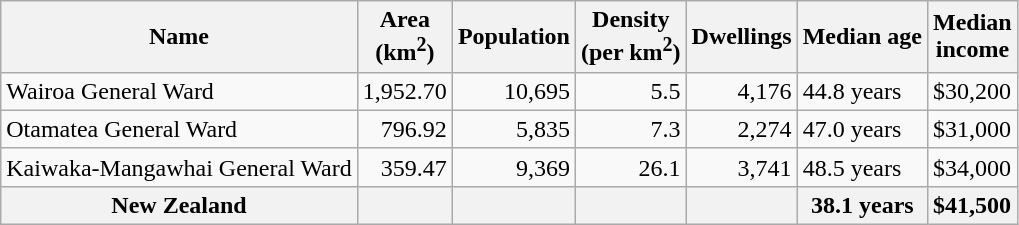<table class="wikitable">
<tr>
<th>Name</th>
<th>Area<br>(km<sup>2</sup>)</th>
<th>Population</th>
<th>Density<br>(per km<sup>2</sup>)</th>
<th>Dwellings</th>
<th>Median age</th>
<th>Median<br>income</th>
</tr>
<tr>
<td>Wairoa General Ward</td>
<td style="text-align:right;">1,952.70</td>
<td style="text-align:right;">10,695</td>
<td style="text-align:right;">5.5</td>
<td style="text-align:right;">4,176</td>
<td>44.8 years</td>
<td>$30,200</td>
</tr>
<tr>
<td>Otamatea General Ward</td>
<td style="text-align:right;">796.92</td>
<td style="text-align:right;">5,835</td>
<td style="text-align:right;">7.3</td>
<td style="text-align:right;">2,274</td>
<td>47.0 years</td>
<td>$31,000</td>
</tr>
<tr>
<td>Kaiwaka-Mangawhai General Ward</td>
<td style="text-align:right;">359.47</td>
<td style="text-align:right;">9,369</td>
<td style="text-align:right;">26.1</td>
<td style="text-align:right;">3,741</td>
<td>48.5 years</td>
<td>$34,000</td>
</tr>
<tr>
<th>New Zealand</th>
<th></th>
<th></th>
<th></th>
<th></th>
<th>38.1 years</th>
<th style="text-align:left;">$41,500</th>
</tr>
</table>
